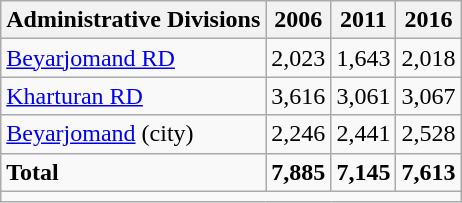<table class="wikitable">
<tr>
<th>Administrative Divisions</th>
<th>2006</th>
<th>2011</th>
<th>2016</th>
</tr>
<tr>
<td><a href='#'>Beyarjomand RD</a></td>
<td style="text-align: right;">2,023</td>
<td style="text-align: right;">1,643</td>
<td style="text-align: right;">2,018</td>
</tr>
<tr>
<td><a href='#'>Kharturan RD</a></td>
<td style="text-align: right;">3,616</td>
<td style="text-align: right;">3,061</td>
<td style="text-align: right;">3,067</td>
</tr>
<tr>
<td><a href='#'>Beyarjomand</a> (city)</td>
<td style="text-align: right;">2,246</td>
<td style="text-align: right;">2,441</td>
<td style="text-align: right;">2,528</td>
</tr>
<tr>
<td><strong>Total</strong></td>
<td style="text-align: right;"><strong>7,885</strong></td>
<td style="text-align: right;"><strong>7,145</strong></td>
<td style="text-align: right;"><strong>7,613</strong></td>
</tr>
<tr>
<td colspan=4></td>
</tr>
</table>
